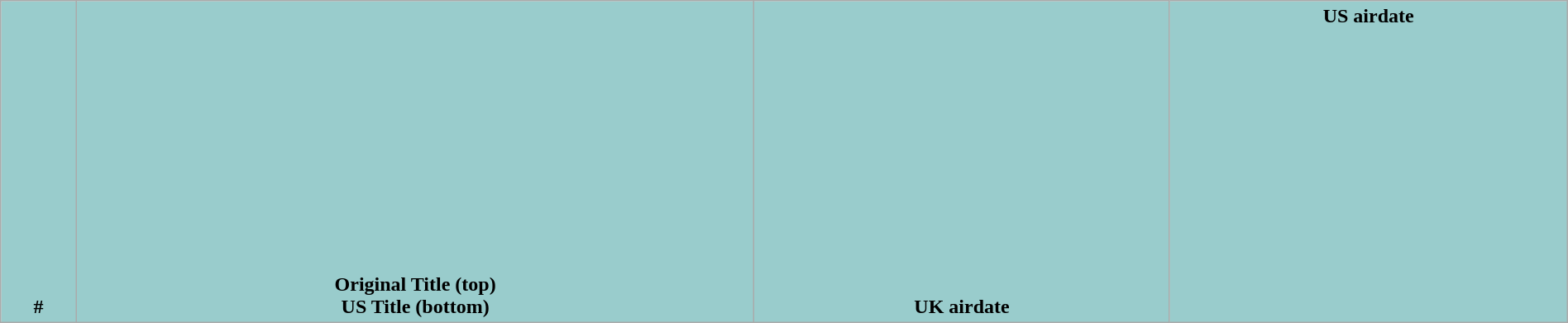<table class="wikitable plainrowheaders" style="width:100%; margin:auto;">
<tr>
<th style="vertical-align: bottom; background: #99CCCC; width: 20;">#</th>
<th style="vertical-align: bottom; background: #99CCCC;">Original Title (top)<br>US Title (bottom)</th>
<th style="vertical-align: bottom; background: #99CCCC; width: 150;">UK airdate</th>
<th style="vertical-align: bottom; background: #99CCCC; width: 150;">US airdate<br><br><br><br><br><br><br><br><br><br><br><br><br><br></th>
</tr>
</table>
